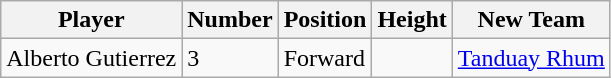<table class="wikitable">
<tr>
<th>Player</th>
<th>Number</th>
<th>Position</th>
<th>Height</th>
<th>New Team</th>
</tr>
<tr>
<td>Alberto Gutierrez</td>
<td>3</td>
<td>Forward</td>
<td></td>
<td><a href='#'>Tanduay Rhum</a></td>
</tr>
</table>
